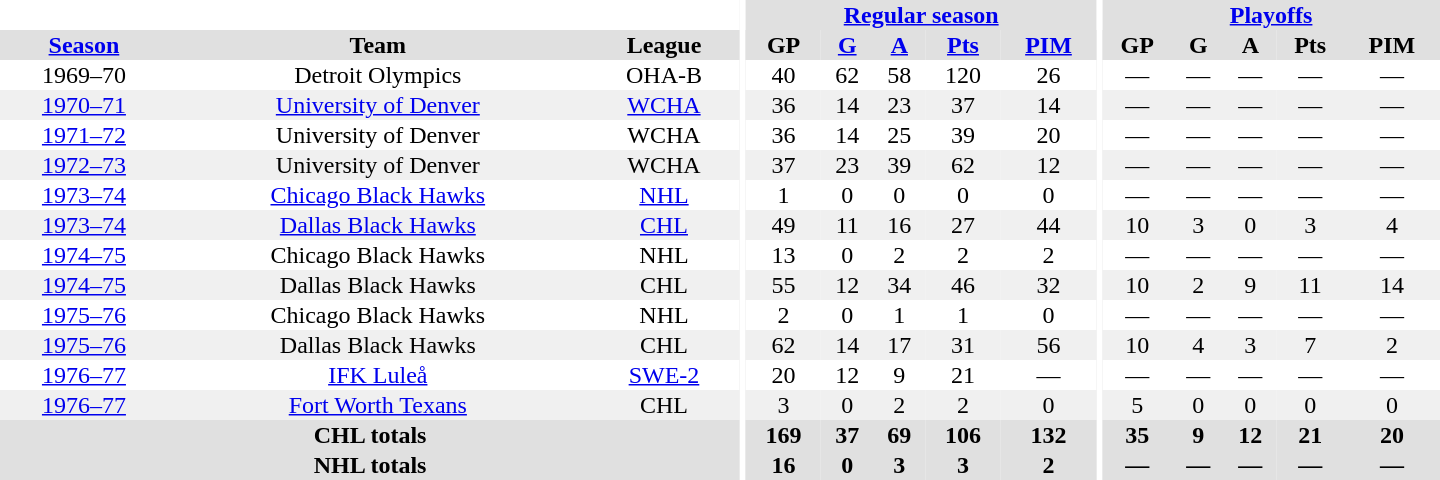<table border="0" cellpadding="1" cellspacing="0" style="text-align:center; width:60em">
<tr bgcolor="#e0e0e0">
<th colspan="3" bgcolor="#ffffff"></th>
<th rowspan="100" bgcolor="#ffffff"></th>
<th colspan="5"><a href='#'>Regular season</a></th>
<th rowspan="100" bgcolor="#ffffff"></th>
<th colspan="5"><a href='#'>Playoffs</a></th>
</tr>
<tr bgcolor="#e0e0e0">
<th><a href='#'>Season</a></th>
<th>Team</th>
<th>League</th>
<th>GP</th>
<th><a href='#'>G</a></th>
<th><a href='#'>A</a></th>
<th><a href='#'>Pts</a></th>
<th><a href='#'>PIM</a></th>
<th>GP</th>
<th>G</th>
<th>A</th>
<th>Pts</th>
<th>PIM</th>
</tr>
<tr>
<td>1969–70</td>
<td>Detroit Olympics</td>
<td>OHA-B</td>
<td>40</td>
<td>62</td>
<td>58</td>
<td>120</td>
<td>26</td>
<td>—</td>
<td>—</td>
<td>—</td>
<td>—</td>
<td>—</td>
</tr>
<tr bgcolor="#f0f0f0">
<td><a href='#'>1970–71</a></td>
<td><a href='#'>University of Denver</a></td>
<td><a href='#'>WCHA</a></td>
<td>36</td>
<td>14</td>
<td>23</td>
<td>37</td>
<td>14</td>
<td>—</td>
<td>—</td>
<td>—</td>
<td>—</td>
<td>—</td>
</tr>
<tr>
<td><a href='#'>1971–72</a></td>
<td>University of Denver</td>
<td>WCHA</td>
<td>36</td>
<td>14</td>
<td>25</td>
<td>39</td>
<td>20</td>
<td>—</td>
<td>—</td>
<td>—</td>
<td>—</td>
<td>—</td>
</tr>
<tr bgcolor="#f0f0f0">
<td><a href='#'>1972–73</a></td>
<td>University of Denver</td>
<td>WCHA</td>
<td>37</td>
<td>23</td>
<td>39</td>
<td>62</td>
<td>12</td>
<td>—</td>
<td>—</td>
<td>—</td>
<td>—</td>
<td>—</td>
</tr>
<tr>
<td><a href='#'>1973–74</a></td>
<td><a href='#'>Chicago Black Hawks</a></td>
<td><a href='#'>NHL</a></td>
<td>1</td>
<td>0</td>
<td>0</td>
<td>0</td>
<td>0</td>
<td>—</td>
<td>—</td>
<td>—</td>
<td>—</td>
<td>—</td>
</tr>
<tr bgcolor="#f0f0f0">
<td><a href='#'>1973–74</a></td>
<td><a href='#'>Dallas Black Hawks</a></td>
<td><a href='#'>CHL</a></td>
<td>49</td>
<td>11</td>
<td>16</td>
<td>27</td>
<td>44</td>
<td>10</td>
<td>3</td>
<td>0</td>
<td>3</td>
<td>4</td>
</tr>
<tr>
<td><a href='#'>1974–75</a></td>
<td>Chicago Black Hawks</td>
<td>NHL</td>
<td>13</td>
<td>0</td>
<td>2</td>
<td>2</td>
<td>2</td>
<td>—</td>
<td>—</td>
<td>—</td>
<td>—</td>
<td>—</td>
</tr>
<tr bgcolor="#f0f0f0">
<td><a href='#'>1974–75</a></td>
<td>Dallas Black Hawks</td>
<td>CHL</td>
<td>55</td>
<td>12</td>
<td>34</td>
<td>46</td>
<td>32</td>
<td>10</td>
<td>2</td>
<td>9</td>
<td>11</td>
<td>14</td>
</tr>
<tr>
<td><a href='#'>1975–76</a></td>
<td>Chicago Black Hawks</td>
<td>NHL</td>
<td>2</td>
<td>0</td>
<td>1</td>
<td>1</td>
<td>0</td>
<td>—</td>
<td>—</td>
<td>—</td>
<td>—</td>
<td>—</td>
</tr>
<tr bgcolor="#f0f0f0">
<td><a href='#'>1975–76</a></td>
<td>Dallas Black Hawks</td>
<td>CHL</td>
<td>62</td>
<td>14</td>
<td>17</td>
<td>31</td>
<td>56</td>
<td>10</td>
<td>4</td>
<td>3</td>
<td>7</td>
<td>2</td>
</tr>
<tr>
<td><a href='#'>1976–77</a></td>
<td><a href='#'>IFK Luleå</a></td>
<td><a href='#'>SWE-2</a></td>
<td>20</td>
<td>12</td>
<td>9</td>
<td>21</td>
<td>—</td>
<td>—</td>
<td>—</td>
<td>—</td>
<td>—</td>
<td>—</td>
</tr>
<tr bgcolor="#f0f0f0">
<td><a href='#'>1976–77</a></td>
<td><a href='#'>Fort Worth Texans</a></td>
<td>CHL</td>
<td>3</td>
<td>0</td>
<td>2</td>
<td>2</td>
<td>0</td>
<td>5</td>
<td>0</td>
<td>0</td>
<td>0</td>
<td>0</td>
</tr>
<tr bgcolor="#e0e0e0">
<th colspan="3">CHL totals</th>
<th>169</th>
<th>37</th>
<th>69</th>
<th>106</th>
<th>132</th>
<th>35</th>
<th>9</th>
<th>12</th>
<th>21</th>
<th>20</th>
</tr>
<tr bgcolor="#e0e0e0">
<th colspan="3">NHL totals</th>
<th>16</th>
<th>0</th>
<th>3</th>
<th>3</th>
<th>2</th>
<th>—</th>
<th>—</th>
<th>—</th>
<th>—</th>
<th>—</th>
</tr>
</table>
